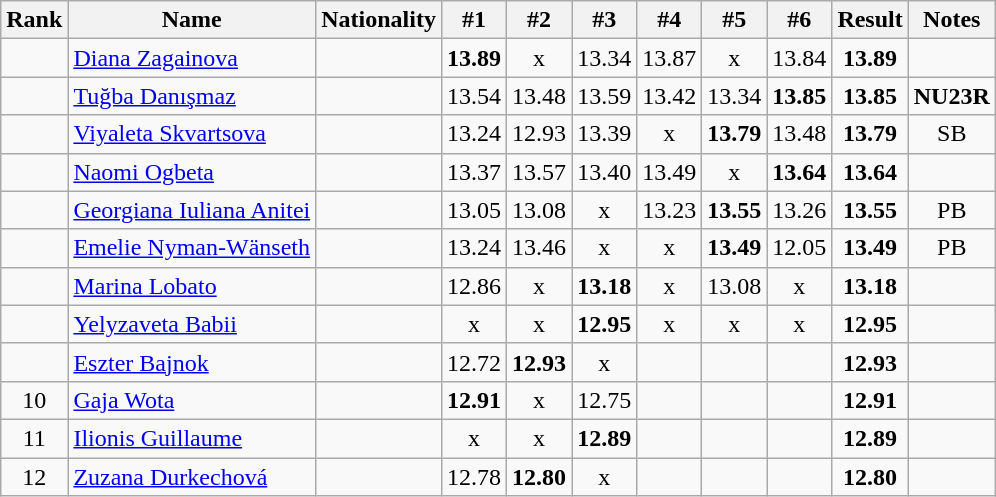<table class="wikitable sortable" style="text-align:center">
<tr>
<th>Rank</th>
<th>Name</th>
<th>Nationality</th>
<th>#1</th>
<th>#2</th>
<th>#3</th>
<th>#4</th>
<th>#5</th>
<th>#6</th>
<th>Result</th>
<th>Notes</th>
</tr>
<tr>
<td></td>
<td align=left><a href='#'>Diana Zagainova</a></td>
<td align=left></td>
<td><strong>13.89</strong></td>
<td>x</td>
<td>13.34</td>
<td>13.87</td>
<td>x</td>
<td>13.84</td>
<td><strong>13.89</strong></td>
<td></td>
</tr>
<tr>
<td></td>
<td align=left><a href='#'>Tuğba Danışmaz</a></td>
<td align=left></td>
<td>13.54</td>
<td>13.48</td>
<td>13.59</td>
<td>13.42</td>
<td>13.34</td>
<td><strong>13.85</strong></td>
<td><strong>13.85</strong></td>
<td><strong>NU23R</strong></td>
</tr>
<tr>
<td></td>
<td align=left><a href='#'>Viyaleta Skvartsova</a></td>
<td align=left></td>
<td>13.24</td>
<td>12.93</td>
<td>13.39</td>
<td>x</td>
<td><strong>13.79</strong></td>
<td>13.48</td>
<td><strong>13.79</strong></td>
<td>SB</td>
</tr>
<tr>
<td></td>
<td align=left><a href='#'>Naomi Ogbeta</a></td>
<td align=left></td>
<td>13.37</td>
<td>13.57</td>
<td>13.40</td>
<td>13.49</td>
<td>x</td>
<td><strong>13.64</strong></td>
<td><strong>13.64</strong></td>
<td></td>
</tr>
<tr>
<td></td>
<td align=left><a href='#'>Georgiana Iuliana Anitei</a></td>
<td align=left></td>
<td>13.05</td>
<td>13.08</td>
<td>x</td>
<td>13.23</td>
<td><strong>13.55</strong></td>
<td>13.26</td>
<td><strong>13.55</strong></td>
<td>PB</td>
</tr>
<tr>
<td></td>
<td align=left><a href='#'>Emelie Nyman-Wänseth</a></td>
<td align=left></td>
<td>13.24</td>
<td>13.46</td>
<td>x</td>
<td>x</td>
<td><strong>13.49</strong></td>
<td>12.05</td>
<td><strong>13.49</strong></td>
<td>PB</td>
</tr>
<tr>
<td></td>
<td align=left><a href='#'>Marina Lobato</a></td>
<td align=left></td>
<td>12.86</td>
<td>x</td>
<td><strong>13.18</strong></td>
<td>x</td>
<td>13.08</td>
<td>x</td>
<td><strong>13.18</strong></td>
<td></td>
</tr>
<tr>
<td></td>
<td align=left><a href='#'>Yelyzaveta Babii</a></td>
<td align=left></td>
<td>x</td>
<td>x</td>
<td><strong>12.95</strong></td>
<td>x</td>
<td>x</td>
<td>x</td>
<td><strong>12.95</strong></td>
<td></td>
</tr>
<tr>
<td></td>
<td align=left><a href='#'>Eszter Bajnok</a></td>
<td align=left></td>
<td>12.72</td>
<td><strong>12.93</strong></td>
<td>x</td>
<td></td>
<td></td>
<td></td>
<td><strong>12.93</strong></td>
<td></td>
</tr>
<tr>
<td>10</td>
<td align=left><a href='#'>Gaja Wota</a></td>
<td align=left></td>
<td><strong>12.91</strong></td>
<td>x</td>
<td>12.75</td>
<td></td>
<td></td>
<td></td>
<td><strong>12.91</strong></td>
<td></td>
</tr>
<tr>
<td>11</td>
<td align=left><a href='#'>Ilionis Guillaume</a></td>
<td align=left></td>
<td>x</td>
<td>x</td>
<td><strong>12.89</strong></td>
<td></td>
<td></td>
<td></td>
<td><strong>12.89</strong></td>
<td></td>
</tr>
<tr>
<td>12</td>
<td align=left><a href='#'>Zuzana Durkechová</a></td>
<td align=left></td>
<td>12.78</td>
<td><strong>12.80</strong></td>
<td>x</td>
<td></td>
<td></td>
<td></td>
<td><strong>12.80</strong></td>
<td></td>
</tr>
</table>
